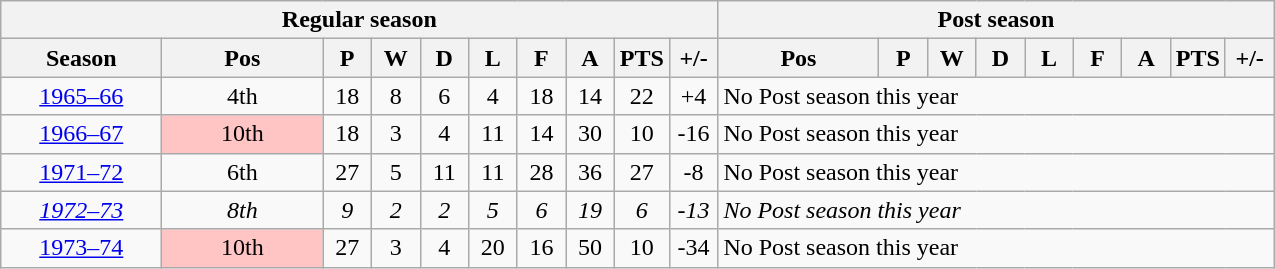<table class="wikitable">
<tr>
<th colspan="10">Regular season</th>
<th colspan="9">Post season</th>
</tr>
<tr>
<th width="100">Season</th>
<th width="100">Pos</th>
<th width="25">P</th>
<th width="25">W</th>
<th width="25">D</th>
<th width="25">L</th>
<th width="25">F</th>
<th width="25">A</th>
<th width="25">PTS</th>
<th width="25">+/-</th>
<th width="100">Pos</th>
<th width="25">P</th>
<th width="25">W</th>
<th width="25">D</th>
<th width="25">L</th>
<th width="25">F</th>
<th width="25">A</th>
<th width="25">PTS</th>
<th width="25">+/-</th>
</tr>
<tr>
<td align="center"><a href='#'>1965–66</a></td>
<td align="center">4th</td>
<td align="center">18</td>
<td align="center">8</td>
<td align="center">6</td>
<td align="center">4</td>
<td align="center">18</td>
<td align="center">14</td>
<td align="center">22</td>
<td align="center">+4</td>
<td colspan="9">No Post season this year</td>
</tr>
<tr>
<td align="center"><a href='#'>1966–67</a></td>
<td align="center" bgcolor="FFC5C5">10th</td>
<td align="center">18</td>
<td align="center">3</td>
<td align="center">4</td>
<td align="center">11</td>
<td align="center">14</td>
<td align="center">30</td>
<td align="center">10</td>
<td align="center">-16</td>
<td colspan="9">No Post season this year</td>
</tr>
<tr>
<td align="center"><a href='#'>1971–72</a></td>
<td align="center">6th</td>
<td align="center">27</td>
<td align="center">5</td>
<td align="center">11</td>
<td align="center">11</td>
<td align="center">28</td>
<td align="center">36</td>
<td align="center">27</td>
<td align="center">-8</td>
<td colspan="9">No Post season this year</td>
</tr>
<tr>
<td align="center"><a href='#'><em>1972–73</em></a></td>
<td align="center"><em>8th</em></td>
<td align="center"><em>9</em></td>
<td align="center"><em>2</em></td>
<td align="center"><em>2</em></td>
<td align="center"><em>5</em></td>
<td align="center"><em>6</em></td>
<td align="center"><em>19</em></td>
<td align="center"><em>6</em></td>
<td align="center"><em>-13</em></td>
<td colspan="9"><em>No Post season this year</em></td>
</tr>
<tr>
<td align="center"><a href='#'>1973–74</a></td>
<td align="center" bgcolor="FFC5C5">10th</td>
<td align="center">27</td>
<td align="center">3</td>
<td align="center">4</td>
<td align="center">20</td>
<td align="center">16</td>
<td align="center">50</td>
<td align="center">10</td>
<td align="center">-34</td>
<td colspan="9">No Post season this year</td>
</tr>
</table>
